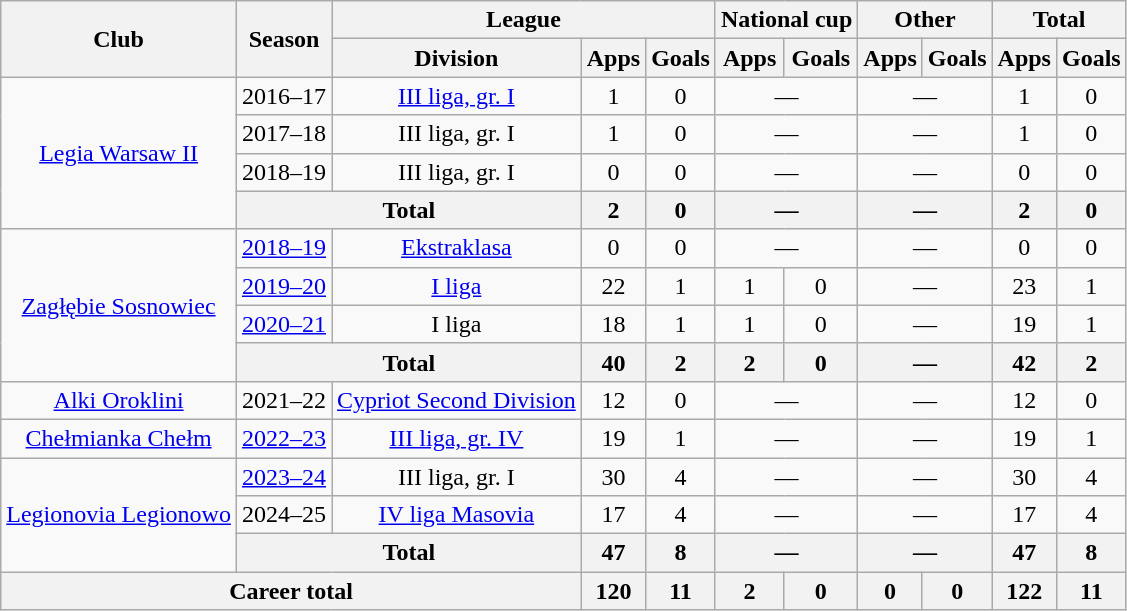<table class="wikitable" style="text-align: center">
<tr>
<th rowspan="2">Club</th>
<th rowspan="2">Season</th>
<th colspan="3">League</th>
<th colspan="2">National cup</th>
<th colspan="2">Other</th>
<th colspan="2">Total</th>
</tr>
<tr>
<th>Division</th>
<th>Apps</th>
<th>Goals</th>
<th>Apps</th>
<th>Goals</th>
<th>Apps</th>
<th>Goals</th>
<th>Apps</th>
<th>Goals</th>
</tr>
<tr>
<td rowspan="4"><a href='#'>Legia Warsaw II</a></td>
<td>2016–17</td>
<td><a href='#'>III liga, gr. I</a></td>
<td>1</td>
<td>0</td>
<td colspan="2">—</td>
<td colspan="2">—</td>
<td>1</td>
<td>0</td>
</tr>
<tr>
<td>2017–18</td>
<td>III liga, gr. I</td>
<td>1</td>
<td>0</td>
<td colspan="2">—</td>
<td colspan="2">—</td>
<td>1</td>
<td>0</td>
</tr>
<tr>
<td>2018–19</td>
<td>III liga, gr. I</td>
<td>0</td>
<td>0</td>
<td colspan="2">—</td>
<td colspan="2">—</td>
<td>0</td>
<td>0</td>
</tr>
<tr>
<th colspan="2">Total</th>
<th>2</th>
<th>0</th>
<th colspan="2">—</th>
<th colspan="2">—</th>
<th>2</th>
<th>0</th>
</tr>
<tr>
<td rowspan="4"><a href='#'>Zagłębie Sosnowiec</a></td>
<td><a href='#'>2018–19</a></td>
<td><a href='#'>Ekstraklasa</a></td>
<td>0</td>
<td>0</td>
<td colspan="2">—</td>
<td colspan="2">—</td>
<td>0</td>
<td>0</td>
</tr>
<tr>
<td><a href='#'>2019–20</a></td>
<td><a href='#'>I liga</a></td>
<td>22</td>
<td>1</td>
<td>1</td>
<td>0</td>
<td colspan="2">—</td>
<td>23</td>
<td>1</td>
</tr>
<tr>
<td><a href='#'>2020–21</a></td>
<td>I liga</td>
<td>18</td>
<td>1</td>
<td>1</td>
<td>0</td>
<td colspan="2">—</td>
<td>19</td>
<td>1</td>
</tr>
<tr>
<th colspan="2">Total</th>
<th>40</th>
<th>2</th>
<th>2</th>
<th>0</th>
<th colspan="2">—</th>
<th>42</th>
<th>2</th>
</tr>
<tr>
<td><a href='#'>Alki Oroklini</a></td>
<td>2021–22</td>
<td><a href='#'>Cypriot Second Division</a></td>
<td>12</td>
<td>0</td>
<td colspan="2">—</td>
<td colspan="2">—</td>
<td>12</td>
<td>0</td>
</tr>
<tr>
<td><a href='#'>Chełmianka Chełm</a></td>
<td><a href='#'>2022–23</a></td>
<td><a href='#'>III liga, gr. IV</a></td>
<td>19</td>
<td>1</td>
<td colspan="2">—</td>
<td colspan="2">—</td>
<td>19</td>
<td>1</td>
</tr>
<tr>
<td rowspan="3"><a href='#'>Legionovia Legionowo</a></td>
<td><a href='#'>2023–24</a></td>
<td>III liga, gr. I</td>
<td>30</td>
<td>4</td>
<td colspan="2">—</td>
<td colspan="2">—</td>
<td>30</td>
<td>4</td>
</tr>
<tr>
<td>2024–25</td>
<td><a href='#'>IV liga Masovia</a></td>
<td>17</td>
<td>4</td>
<td colspan="2">—</td>
<td colspan="2">—</td>
<td>17</td>
<td>4</td>
</tr>
<tr>
<th colspan="2">Total</th>
<th>47</th>
<th>8</th>
<th colspan="2">—</th>
<th colspan="2">—</th>
<th>47</th>
<th>8</th>
</tr>
<tr>
<th colspan="3">Career total</th>
<th>120</th>
<th>11</th>
<th>2</th>
<th>0</th>
<th>0</th>
<th>0</th>
<th>122</th>
<th>11</th>
</tr>
</table>
